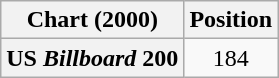<table class="wikitable plainrowheaders" style="text-align:center">
<tr>
<th scope="col">Chart (2000)</th>
<th scope="col">Position</th>
</tr>
<tr>
<th scope="row">US <em>Billboard</em> 200</th>
<td>184</td>
</tr>
</table>
